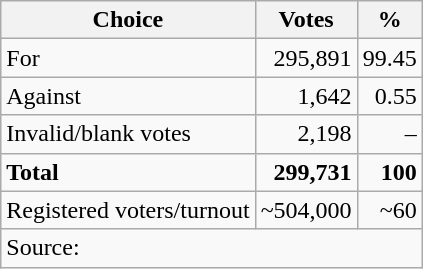<table class=wikitable style=text-align:right>
<tr>
<th>Choice</th>
<th>Votes</th>
<th>%</th>
</tr>
<tr>
<td align=left>For</td>
<td>295,891</td>
<td>99.45</td>
</tr>
<tr>
<td align=left>Against</td>
<td>1,642</td>
<td>0.55</td>
</tr>
<tr>
<td align=left>Invalid/blank votes</td>
<td>2,198</td>
<td>–</td>
</tr>
<tr>
<td align=left><strong>Total</strong></td>
<td><strong>299,731</strong></td>
<td><strong>100</strong></td>
</tr>
<tr>
<td align=left>Registered voters/turnout</td>
<td>~504,000</td>
<td>~60</td>
</tr>
<tr>
<td align=left colspan=3>Source:</td>
</tr>
</table>
